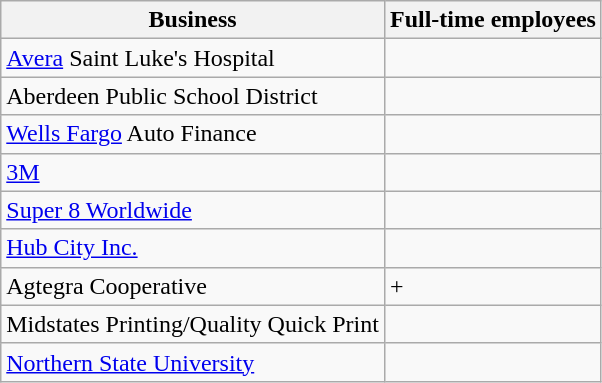<table class="wikitable">
<tr>
<th>Business</th>
<th>Full-time employees</th>
</tr>
<tr>
<td><a href='#'>Avera</a> Saint Luke's Hospital</td>
<td></td>
</tr>
<tr>
<td>Aberdeen Public School District</td>
<td></td>
</tr>
<tr>
<td><a href='#'>Wells Fargo</a> Auto Finance</td>
<td></td>
</tr>
<tr>
<td><a href='#'>3M</a></td>
<td></td>
</tr>
<tr>
<td><a href='#'>Super 8 Worldwide</a></td>
<td></td>
</tr>
<tr>
<td><a href='#'>Hub City Inc.</a></td>
<td></td>
</tr>
<tr>
<td>Agtegra Cooperative</td>
<td>+</td>
</tr>
<tr>
<td>Midstates Printing/Quality Quick Print</td>
<td></td>
</tr>
<tr>
<td><a href='#'>Northern State University</a></td>
<td></td>
</tr>
</table>
